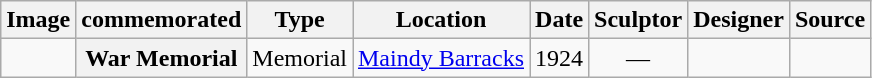<table class="wikitable sortable">
<tr>
<th class="unsortable">Image</th>
<th> commemorated</th>
<th>Type</th>
<th>Location</th>
<th>Date</th>
<th>Sculptor</th>
<th> Designer</th>
<th class="unsortable">Source</th>
</tr>
<tr>
<td></td>
<th>War Memorial</th>
<td>Memorial</td>
<td><a href='#'>Maindy Barracks</a></td>
<td>1924</td>
<td align="center">—</td>
<td></td>
<td></td>
</tr>
</table>
